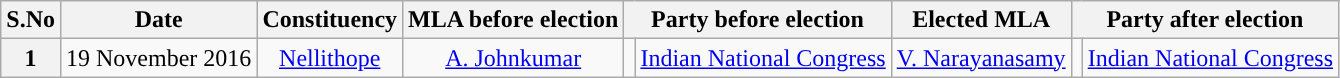<table class="wikitable sortable" style="text-align:center;">
<tr>
<th>S.No</th>
<th>Date</th>
<th>Constituency</th>
<th>MLA before election</th>
<th colspan="2">Party before election</th>
<th>Elected MLA</th>
<th colspan="2">Party after election</th>
</tr>
<tr>
<th>1</th>
<td>19 November 2016</td>
<td><a href='#'>Nellithope</a></td>
<td><a href='#'>A. Johnkumar</a></td>
<td></td>
<td><a href='#'>Indian National Congress</a></td>
<td><a href='#'>V. Narayanasamy</a></td>
<td></td>
<td><a href='#'>Indian National Congress</a></td>
</tr>
</table>
